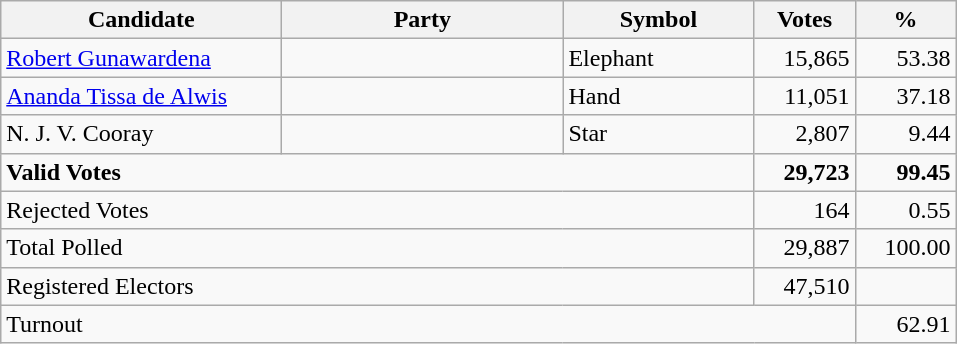<table class="wikitable" border="1" style="text-align:right;">
<tr>
<th align=left width="180">Candidate</th>
<th align=left width="180">Party</th>
<th align=left width="120">Symbol</th>
<th align=left width="60">Votes</th>
<th align=left width="60">%</th>
</tr>
<tr>
<td align=left><a href='#'>Robert Gunawardena</a></td>
<td></td>
<td align=left>Elephant</td>
<td>15,865</td>
<td>53.38</td>
</tr>
<tr>
<td align=left><a href='#'>Ananda Tissa de Alwis</a></td>
<td></td>
<td align=left>Hand</td>
<td>11,051</td>
<td>37.18</td>
</tr>
<tr>
<td align=left>N. J. V. Cooray</td>
<td></td>
<td align=left>Star</td>
<td>2,807</td>
<td>9.44</td>
</tr>
<tr>
<td align=left colspan=3><strong>Valid Votes</strong></td>
<td><strong>29,723</strong></td>
<td><strong>99.45</strong></td>
</tr>
<tr>
<td align=left colspan=3>Rejected Votes</td>
<td>164</td>
<td>0.55</td>
</tr>
<tr>
<td align=left colspan=3>Total Polled</td>
<td>29,887</td>
<td>100.00</td>
</tr>
<tr>
<td align=left colspan=3>Registered Electors</td>
<td>47,510</td>
<td></td>
</tr>
<tr>
<td align=left colspan=4>Turnout</td>
<td>62.91</td>
</tr>
</table>
